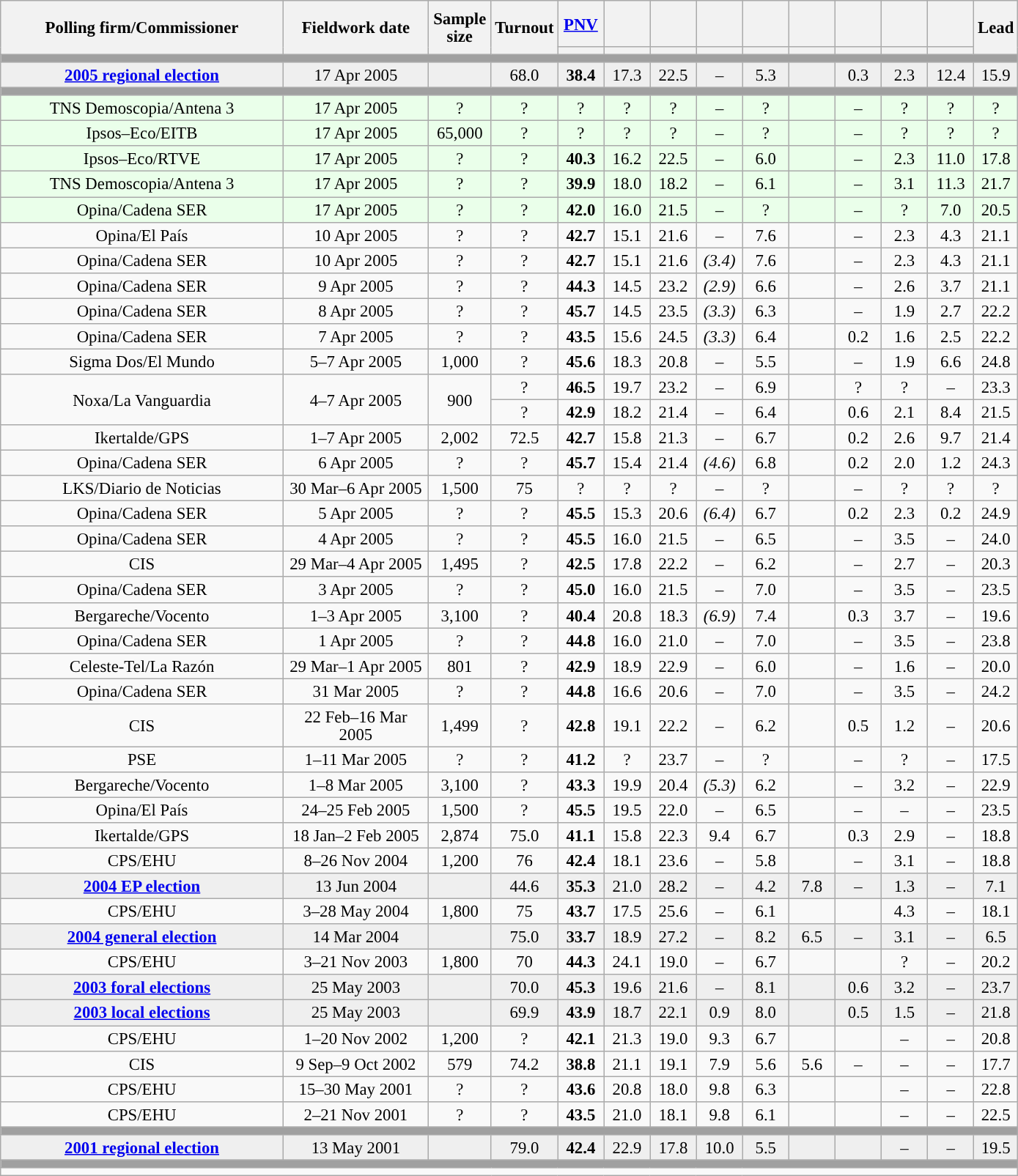<table class="wikitable collapsible collapsed" style="text-align:center; font-size:95%; line-height:16px;">
<tr style="height:42px;">
<th style="width:250px;" rowspan="2">Polling firm/Commissioner</th>
<th style="width:125px;" rowspan="2">Fieldwork date</th>
<th style="width:50px;" rowspan="2">Sample size</th>
<th style="width:45px;" rowspan="2">Turnout</th>
<th style="width:35px;"><a href='#'>PNV</a></th>
<th style="width:35px;"></th>
<th style="width:35px;"></th>
<th style="width:35px;"><br></th>
<th style="width:35px;"></th>
<th style="width:35px;"></th>
<th style="width:35px;"></th>
<th style="width:35px;"></th>
<th style="width:35px;"></th>
<th style="width:30px;" rowspan="2">Lead</th>
</tr>
<tr>
<th style="color:inherit;background:"></th>
<th style="color:inherit;background:"></th>
<th style="color:inherit;background:"></th>
<th style="color:inherit;background:"></th>
<th style="color:inherit;background:"></th>
<th style="color:inherit;background:"></th>
<th style="color:inherit;background:"></th>
<th style="color:inherit;background:"></th>
<th style="color:inherit;background:"></th>
</tr>
<tr>
<td colspan="14" style="background:#A0A0A0"></td>
</tr>
<tr style="background:#EFEFEF;">
<td><strong><a href='#'>2005 regional election</a></strong></td>
<td>17 Apr 2005</td>
<td></td>
<td>68.0</td>
<td><strong>38.4</strong><br></td>
<td>17.3<br></td>
<td>22.5<br></td>
<td>–</td>
<td>5.3<br></td>
<td></td>
<td>0.3<br></td>
<td>2.3<br></td>
<td>12.4<br></td>
<td style="background:">15.9</td>
</tr>
<tr>
<td colspan="14" style="background:#A0A0A0"></td>
</tr>
<tr style="background:#EAFFEA;">
<td>TNS Demoscopia/Antena 3</td>
<td>17 Apr 2005</td>
<td>?</td>
<td>?</td>
<td>?<br></td>
<td>?<br></td>
<td>?<br></td>
<td>–</td>
<td>?<br></td>
<td></td>
<td>–</td>
<td>?<br></td>
<td>?<br></td>
<td style="background:">?</td>
</tr>
<tr style="background:#EAFFEA;">
<td>Ipsos–Eco/EITB</td>
<td>17 Apr 2005</td>
<td>65,000</td>
<td>?</td>
<td>?<br></td>
<td>?<br></td>
<td>?<br></td>
<td>–</td>
<td>?<br></td>
<td></td>
<td>–</td>
<td>?<br></td>
<td>?<br></td>
<td style="background:">?</td>
</tr>
<tr style="background:#EAFFEA;">
<td>Ipsos–Eco/RTVE</td>
<td>17 Apr 2005</td>
<td>?</td>
<td>?</td>
<td><strong>40.3</strong><br></td>
<td>16.2<br></td>
<td>22.5<br></td>
<td>–</td>
<td>6.0<br></td>
<td></td>
<td>–</td>
<td>2.3<br></td>
<td>11.0<br></td>
<td style="background:">17.8</td>
</tr>
<tr style="background:#EAFFEA;">
<td>TNS Demoscopia/Antena 3</td>
<td>17 Apr 2005</td>
<td>?</td>
<td>?</td>
<td><strong>39.9</strong><br></td>
<td>18.0<br></td>
<td>18.2<br></td>
<td>–</td>
<td>6.1<br></td>
<td></td>
<td>–</td>
<td>3.1<br></td>
<td>11.3<br></td>
<td style="background:">21.7</td>
</tr>
<tr style="background:#EAFFEA;">
<td>Opina/Cadena SER</td>
<td>17 Apr 2005</td>
<td>?</td>
<td>?</td>
<td><strong>42.0</strong><br></td>
<td>16.0<br></td>
<td>21.5<br></td>
<td>–</td>
<td>?<br></td>
<td></td>
<td>–</td>
<td>?<br></td>
<td>7.0<br></td>
<td style="background:">20.5</td>
</tr>
<tr>
<td>Opina/El País</td>
<td>10 Apr 2005</td>
<td>?</td>
<td>?</td>
<td><strong>42.7</strong><br></td>
<td>15.1<br></td>
<td>21.6<br></td>
<td>–</td>
<td>7.6<br></td>
<td></td>
<td>–</td>
<td>2.3<br></td>
<td>4.3<br></td>
<td style="background:">21.1</td>
</tr>
<tr>
<td>Opina/Cadena SER</td>
<td>10 Apr 2005</td>
<td>?</td>
<td>?</td>
<td><strong>42.7</strong><br></td>
<td>15.1<br></td>
<td>21.6<br></td>
<td><em>(3.4)</em></td>
<td>7.6<br></td>
<td></td>
<td>–</td>
<td>2.3<br></td>
<td>4.3<br></td>
<td style="background:">21.1</td>
</tr>
<tr>
<td>Opina/Cadena SER</td>
<td>9 Apr 2005</td>
<td>?</td>
<td>?</td>
<td><strong>44.3</strong><br></td>
<td>14.5<br></td>
<td>23.2<br></td>
<td><em>(2.9)</em></td>
<td>6.6<br></td>
<td></td>
<td>–</td>
<td>2.6<br></td>
<td>3.7<br></td>
<td style="background:">21.1</td>
</tr>
<tr>
<td>Opina/Cadena SER</td>
<td>8 Apr 2005</td>
<td>?</td>
<td>?</td>
<td><strong>45.7</strong><br></td>
<td>14.5<br></td>
<td>23.5<br></td>
<td><em>(3.3)</em></td>
<td>6.3<br></td>
<td></td>
<td>–</td>
<td>1.9<br></td>
<td>2.7<br></td>
<td style="background:">22.2</td>
</tr>
<tr>
<td>Opina/Cadena SER</td>
<td>7 Apr 2005</td>
<td>?</td>
<td>?</td>
<td><strong>43.5</strong><br></td>
<td>15.6<br></td>
<td>24.5<br></td>
<td><em>(3.3)</em></td>
<td>6.4<br></td>
<td></td>
<td>0.2<br></td>
<td>1.6<br></td>
<td>2.5<br></td>
<td style="background:">22.2</td>
</tr>
<tr>
<td>Sigma Dos/El Mundo</td>
<td>5–7 Apr 2005</td>
<td>1,000</td>
<td>?</td>
<td><strong>45.6</strong><br></td>
<td>18.3<br></td>
<td>20.8<br></td>
<td>–</td>
<td>5.5<br></td>
<td></td>
<td>–</td>
<td>1.9<br></td>
<td>6.6<br></td>
<td style="background:">24.8</td>
</tr>
<tr>
<td rowspan="2">Noxa/La Vanguardia</td>
<td rowspan="2">4–7 Apr 2005</td>
<td rowspan="2">900</td>
<td>?</td>
<td><strong>46.5</strong><br></td>
<td>19.7<br></td>
<td>23.2<br></td>
<td>–</td>
<td>6.9<br></td>
<td></td>
<td>?<br></td>
<td>?<br></td>
<td>–</td>
<td style="background:">23.3</td>
</tr>
<tr>
<td>?</td>
<td><strong>42.9</strong><br></td>
<td>18.2<br></td>
<td>21.4<br></td>
<td>–</td>
<td>6.4<br></td>
<td></td>
<td>0.6<br></td>
<td>2.1<br></td>
<td>8.4<br></td>
<td style="background:">21.5</td>
</tr>
<tr>
<td>Ikertalde/GPS</td>
<td>1–7 Apr 2005</td>
<td>2,002</td>
<td>72.5</td>
<td><strong>42.7</strong><br></td>
<td>15.8<br></td>
<td>21.3<br></td>
<td>–</td>
<td>6.7<br></td>
<td></td>
<td>0.2<br></td>
<td>2.6<br></td>
<td>9.7<br></td>
<td style="background:">21.4</td>
</tr>
<tr>
<td>Opina/Cadena SER</td>
<td>6 Apr 2005</td>
<td>?</td>
<td>?</td>
<td><strong>45.7</strong><br></td>
<td>15.4<br></td>
<td>21.4<br></td>
<td><em>(4.6)</em></td>
<td>6.8<br></td>
<td></td>
<td>0.2<br></td>
<td>2.0<br></td>
<td>1.2<br></td>
<td style="background:">24.3</td>
</tr>
<tr>
<td>LKS/Diario de Noticias</td>
<td>30 Mar–6 Apr 2005</td>
<td>1,500</td>
<td>75</td>
<td>?<br></td>
<td>?<br></td>
<td>?<br></td>
<td>–</td>
<td>?<br></td>
<td></td>
<td>–</td>
<td>?<br></td>
<td>?<br></td>
<td style="background:">?</td>
</tr>
<tr>
<td>Opina/Cadena SER</td>
<td>5 Apr 2005</td>
<td>?</td>
<td>?</td>
<td><strong>45.5</strong><br></td>
<td>15.3<br></td>
<td>20.6<br></td>
<td><em>(6.4)</em></td>
<td>6.7<br></td>
<td></td>
<td>0.2<br></td>
<td>2.3<br></td>
<td>0.2<br></td>
<td style="background:">24.9</td>
</tr>
<tr>
<td>Opina/Cadena SER</td>
<td>4 Apr 2005</td>
<td>?</td>
<td>?</td>
<td><strong>45.5</strong><br></td>
<td>16.0<br></td>
<td>21.5<br></td>
<td>–</td>
<td>6.5<br></td>
<td></td>
<td>–</td>
<td>3.5<br></td>
<td>–</td>
<td style="background:">24.0</td>
</tr>
<tr>
<td>CIS</td>
<td>29 Mar–4 Apr 2005</td>
<td>1,495</td>
<td>?</td>
<td><strong>42.5</strong><br></td>
<td>17.8<br></td>
<td>22.2<br></td>
<td>–</td>
<td>6.2<br></td>
<td></td>
<td>–</td>
<td>2.7<br></td>
<td>–</td>
<td style="background:">20.3</td>
</tr>
<tr>
<td>Opina/Cadena SER</td>
<td>3 Apr 2005</td>
<td>?</td>
<td>?</td>
<td><strong>45.0</strong><br></td>
<td>16.0<br></td>
<td>21.5<br></td>
<td>–</td>
<td>7.0<br></td>
<td></td>
<td>–</td>
<td>3.5<br></td>
<td>–</td>
<td style="background:">23.5</td>
</tr>
<tr>
<td>Bergareche/Vocento</td>
<td>1–3 Apr 2005</td>
<td>3,100</td>
<td>?</td>
<td><strong>40.4</strong><br></td>
<td>20.8<br></td>
<td>18.3<br></td>
<td><em>(6.9)</em></td>
<td>7.4<br></td>
<td></td>
<td>0.3<br></td>
<td>3.7<br></td>
<td>–</td>
<td style="background:">19.6</td>
</tr>
<tr>
<td>Opina/Cadena SER</td>
<td>1 Apr 2005</td>
<td>?</td>
<td>?</td>
<td><strong>44.8</strong><br></td>
<td>16.0<br></td>
<td>21.0<br></td>
<td>–</td>
<td>7.0<br></td>
<td></td>
<td>–</td>
<td>3.5<br></td>
<td>–</td>
<td style="background:">23.8</td>
</tr>
<tr>
<td>Celeste-Tel/La Razón</td>
<td>29 Mar–1 Apr 2005</td>
<td>801</td>
<td>?</td>
<td><strong>42.9</strong><br></td>
<td>18.9<br></td>
<td>22.9<br></td>
<td>–</td>
<td>6.0<br></td>
<td></td>
<td>–</td>
<td>1.6<br></td>
<td>–</td>
<td style="background:">20.0</td>
</tr>
<tr>
<td>Opina/Cadena SER</td>
<td>31 Mar 2005</td>
<td>?</td>
<td>?</td>
<td><strong>44.8</strong><br></td>
<td>16.6<br></td>
<td>20.6<br></td>
<td>–</td>
<td>7.0<br></td>
<td></td>
<td>–</td>
<td>3.5<br></td>
<td>–</td>
<td style="background:">24.2</td>
</tr>
<tr>
<td>CIS</td>
<td>22 Feb–16 Mar 2005</td>
<td>1,499</td>
<td>?</td>
<td><strong>42.8</strong><br></td>
<td>19.1<br></td>
<td>22.2<br></td>
<td>–</td>
<td>6.2<br></td>
<td></td>
<td>0.5<br></td>
<td>1.2<br></td>
<td>–</td>
<td style="background:">20.6</td>
</tr>
<tr>
<td>PSE</td>
<td>1–11 Mar 2005</td>
<td>?</td>
<td>?</td>
<td><strong>41.2</strong><br></td>
<td>?<br></td>
<td>23.7<br></td>
<td>–</td>
<td>?<br></td>
<td></td>
<td>–</td>
<td>?<br></td>
<td>–</td>
<td style="background:">17.5</td>
</tr>
<tr>
<td>Bergareche/Vocento</td>
<td>1–8 Mar 2005</td>
<td>3,100</td>
<td>?</td>
<td><strong>43.3</strong><br></td>
<td>19.9<br></td>
<td>20.4<br></td>
<td><em>(5.3)</em></td>
<td>6.2<br></td>
<td></td>
<td>–</td>
<td>3.2<br></td>
<td>–</td>
<td style="background:">22.9</td>
</tr>
<tr>
<td>Opina/El País</td>
<td>24–25 Feb 2005</td>
<td>1,500</td>
<td>?</td>
<td><strong>45.5</strong><br></td>
<td>19.5<br></td>
<td>22.0<br></td>
<td>–</td>
<td>6.5<br></td>
<td></td>
<td>–</td>
<td>–</td>
<td>–</td>
<td style="background:">23.5</td>
</tr>
<tr>
<td>Ikertalde/GPS</td>
<td>18 Jan–2 Feb 2005</td>
<td>2,874</td>
<td>75.0</td>
<td><strong>41.1</strong><br></td>
<td>15.8<br></td>
<td>22.3<br></td>
<td>9.4<br></td>
<td>6.7<br></td>
<td></td>
<td>0.3<br></td>
<td>2.9<br></td>
<td>–</td>
<td style="background:">18.8</td>
</tr>
<tr>
<td>CPS/EHU</td>
<td>8–26 Nov 2004</td>
<td>1,200</td>
<td>76</td>
<td><strong>42.4</strong><br></td>
<td>18.1<br></td>
<td>23.6<br></td>
<td>–</td>
<td>5.8<br></td>
<td></td>
<td>–</td>
<td>3.1<br></td>
<td>–</td>
<td style="background:">18.8</td>
</tr>
<tr style="background:#EFEFEF;">
<td><strong><a href='#'>2004 EP election</a></strong></td>
<td>13 Jun 2004</td>
<td></td>
<td>44.6</td>
<td><strong>35.3</strong><br></td>
<td>21.0<br></td>
<td>28.2<br></td>
<td>–</td>
<td>4.2<br></td>
<td>7.8<br></td>
<td>–</td>
<td>1.3<br></td>
<td>–</td>
<td style="background:">7.1</td>
</tr>
<tr>
<td>CPS/EHU</td>
<td>3–28 May 2004</td>
<td>1,800</td>
<td>75</td>
<td><strong>43.7</strong><br></td>
<td>17.5<br></td>
<td>25.6<br></td>
<td>–</td>
<td>6.1<br></td>
<td></td>
<td></td>
<td>4.3<br></td>
<td>–</td>
<td style="background:">18.1</td>
</tr>
<tr style="background:#EFEFEF;">
<td><strong><a href='#'>2004 general election</a></strong></td>
<td>14 Mar 2004</td>
<td></td>
<td>75.0</td>
<td><strong>33.7</strong><br></td>
<td>18.9<br></td>
<td>27.2<br></td>
<td>–</td>
<td>8.2<br></td>
<td>6.5<br></td>
<td>–</td>
<td>3.1<br></td>
<td>–</td>
<td style="background:">6.5</td>
</tr>
<tr>
<td>CPS/EHU</td>
<td>3–21 Nov 2003</td>
<td>1,800</td>
<td>70</td>
<td><strong>44.3</strong><br></td>
<td>24.1<br></td>
<td>19.0<br></td>
<td>–</td>
<td>6.7<br></td>
<td></td>
<td></td>
<td>?<br></td>
<td>–</td>
<td style="background:">20.2</td>
</tr>
<tr style="background:#EFEFEF;">
<td><strong><a href='#'>2003 foral elections</a></strong></td>
<td>25 May 2003</td>
<td></td>
<td>70.0</td>
<td><strong>45.3</strong><br></td>
<td>19.6<br></td>
<td>21.6<br></td>
<td>–</td>
<td>8.1<br></td>
<td></td>
<td>0.6<br></td>
<td>3.2<br></td>
<td>–</td>
<td style="background:">23.7</td>
</tr>
<tr style="background:#EFEFEF;">
<td><strong><a href='#'>2003 local elections</a></strong></td>
<td>25 May 2003</td>
<td></td>
<td>69.9</td>
<td><strong>43.9</strong></td>
<td>18.7</td>
<td>22.1</td>
<td>0.9</td>
<td>8.0</td>
<td></td>
<td>0.5</td>
<td>1.5</td>
<td>–</td>
<td style="background:">21.8</td>
</tr>
<tr>
<td>CPS/EHU</td>
<td>1–20 Nov 2002</td>
<td>1,200</td>
<td>?</td>
<td><strong>42.1</strong><br></td>
<td>21.3<br></td>
<td>19.0<br></td>
<td>9.3<br></td>
<td>6.7<br></td>
<td></td>
<td></td>
<td>–</td>
<td>–</td>
<td style="background:">20.8</td>
</tr>
<tr>
<td>CIS</td>
<td>9 Sep–9 Oct 2002</td>
<td>579</td>
<td>74.2</td>
<td><strong>38.8</strong></td>
<td>21.1</td>
<td>19.1</td>
<td>7.9</td>
<td>5.6</td>
<td>5.6</td>
<td>–</td>
<td>–</td>
<td>–</td>
<td style="background:">17.7</td>
</tr>
<tr>
<td>CPS/EHU</td>
<td>15–30 May 2001</td>
<td>?</td>
<td>?</td>
<td><strong>43.6</strong><br></td>
<td>20.8<br></td>
<td>18.0<br></td>
<td>9.8<br></td>
<td>6.3<br></td>
<td></td>
<td></td>
<td>–</td>
<td>–</td>
<td style="background:">22.8</td>
</tr>
<tr>
<td>CPS/EHU</td>
<td>2–21 Nov 2001</td>
<td>?</td>
<td>?</td>
<td><strong>43.5</strong><br></td>
<td>21.0<br></td>
<td>18.1<br></td>
<td>9.8<br></td>
<td>6.1<br></td>
<td></td>
<td></td>
<td>–</td>
<td>–</td>
<td style="background:">22.5</td>
</tr>
<tr>
<td colspan="14" style="background:#A0A0A0"></td>
</tr>
<tr style="background:#EFEFEF;">
<td><strong><a href='#'>2001 regional election</a></strong></td>
<td>13 May 2001</td>
<td></td>
<td>79.0</td>
<td><strong>42.4</strong><br></td>
<td>22.9<br></td>
<td>17.8<br></td>
<td>10.0<br></td>
<td>5.5<br></td>
<td></td>
<td></td>
<td>–</td>
<td>–</td>
<td style="background:">19.5</td>
</tr>
<tr>
<td colspan="14" style="background:#A0A0A0"></td>
</tr>
<tr>
<td colspan="14"></td>
</tr>
</table>
